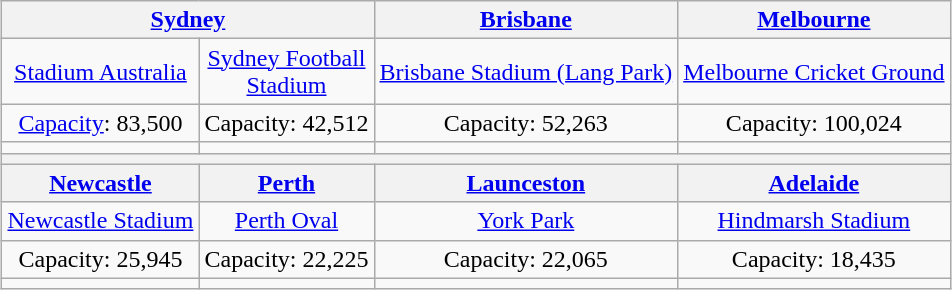<table class="wikitable" style="text-align:center; margin:0 auto; clear:both">
<tr>
<th colspan=2><a href='#'>Sydney</a></th>
<th><a href='#'>Brisbane</a></th>
<th><a href='#'>Melbourne</a></th>
</tr>
<tr>
<td><a href='#'>Stadium Australia</a></td>
<td><a href='#'>Sydney Football<br>Stadium</a></td>
<td><a href='#'>Brisbane Stadium (Lang Park)</a></td>
<td><a href='#'>Melbourne Cricket Ground</a></td>
</tr>
<tr>
<td><a href='#'>Capacity</a>: 83,500</td>
<td>Capacity: 42,512</td>
<td>Capacity: 52,263</td>
<td>Capacity: 100,024</td>
</tr>
<tr>
<td></td>
<td></td>
<td></td>
<td></td>
</tr>
<tr>
<th rowspan="1" colspan="4"></th>
</tr>
<tr>
<th><a href='#'>Newcastle</a></th>
<th><a href='#'>Perth</a></th>
<th><a href='#'>Launceston</a></th>
<th><a href='#'>Adelaide</a></th>
</tr>
<tr>
<td><a href='#'>Newcastle Stadium</a></td>
<td><a href='#'>Perth Oval</a></td>
<td><a href='#'>York Park</a></td>
<td><a href='#'>Hindmarsh Stadium</a></td>
</tr>
<tr>
<td>Capacity: 25,945</td>
<td>Capacity: 22,225</td>
<td>Capacity: 22,065</td>
<td>Capacity: 18,435</td>
</tr>
<tr>
<td></td>
<td></td>
<td></td>
<td></td>
</tr>
</table>
